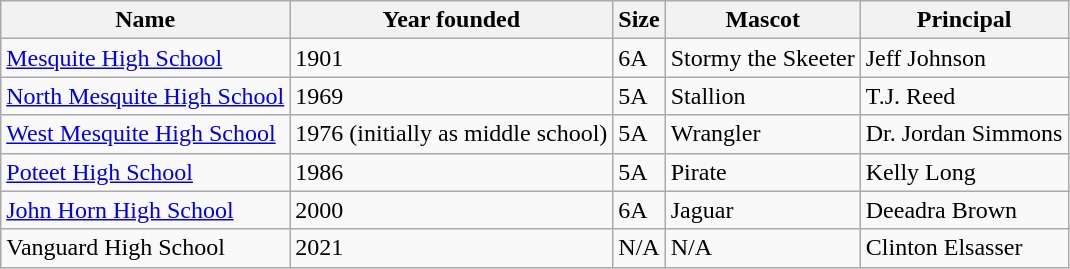<table class="wikitable">
<tr>
<th>Name</th>
<th>Year founded</th>
<th>Size</th>
<th>Mascot</th>
<th>Principal</th>
</tr>
<tr>
<td><a href='#'>Mesquite High School</a></td>
<td>1901</td>
<td>6A</td>
<td>Stormy the Skeeter</td>
<td>Jeff Johnson</td>
</tr>
<tr>
<td><a href='#'>North Mesquite High School</a></td>
<td>1969</td>
<td>5A</td>
<td>Stallion</td>
<td>T.J. Reed</td>
</tr>
<tr>
<td><a href='#'>West Mesquite High School</a></td>
<td>1976 (initially as middle school)</td>
<td>5A</td>
<td>Wrangler</td>
<td>Dr. Jordan Simmons</td>
</tr>
<tr>
<td><a href='#'>Poteet High School</a></td>
<td>1986</td>
<td>5A</td>
<td>Pirate</td>
<td>Kelly Long</td>
</tr>
<tr>
<td><a href='#'>John Horn High School</a></td>
<td>2000</td>
<td>6A</td>
<td>Jaguar</td>
<td>Deeadra Brown</td>
</tr>
<tr>
<td>Vanguard High School</td>
<td>2021</td>
<td>N/A</td>
<td>N/A</td>
<td>Clinton Elsasser</td>
</tr>
</table>
